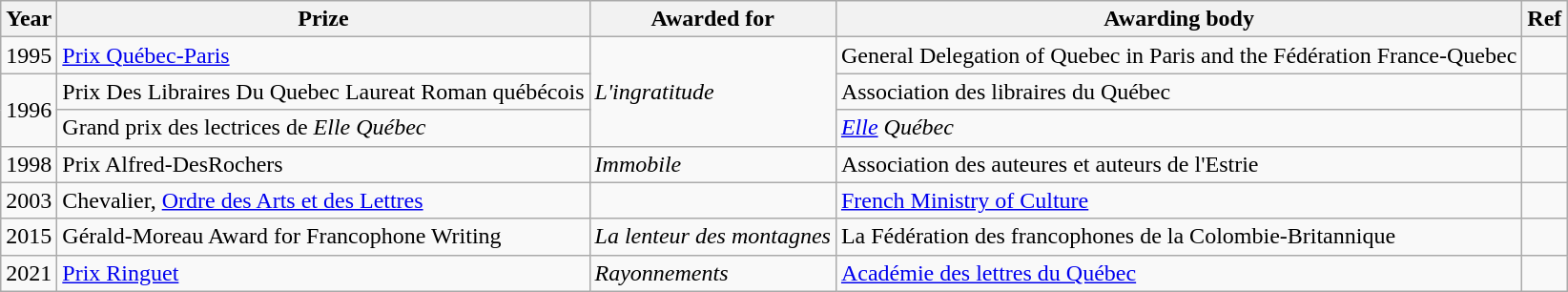<table class="wikitable sortable">
<tr>
<th>Year</th>
<th>Prize</th>
<th>Awarded for</th>
<th>Awarding body</th>
<th class="unsortable">Ref</th>
</tr>
<tr>
<td>1995</td>
<td><a href='#'>Prix Québec-Paris</a></td>
<td rowspan="3"><em>L'ingratitude</em></td>
<td>General Delegation of Quebec in Paris and the Fédération France-Quebec</td>
<td></td>
</tr>
<tr>
<td rowspan="2">1996</td>
<td>Prix Des Libraires Du Quebec Laureat Roman québécois</td>
<td>Association des libraires du Québec</td>
<td></td>
</tr>
<tr>
<td>Grand prix des lectrices de <em>Elle Québec</em></td>
<td><em><a href='#'>Elle</a> Québec</em></td>
<td></td>
</tr>
<tr>
<td>1998</td>
<td>Prix Alfred-DesRochers</td>
<td><em>Immobile</em></td>
<td>Association des auteures et auteurs de l'Estrie</td>
<td></td>
</tr>
<tr>
<td>2003</td>
<td>Chevalier, <a href='#'>Ordre des Arts et des Lettres</a></td>
<td></td>
<td><a href='#'>French Ministry of Culture</a></td>
<td></td>
</tr>
<tr>
<td>2015</td>
<td>Gérald-Moreau Award for Francophone Writing</td>
<td><em>La lenteur des montagnes</em></td>
<td>La Fédération des francophones de la Colombie-Britannique</td>
<td></td>
</tr>
<tr>
<td>2021</td>
<td><a href='#'>Prix Ringuet</a></td>
<td><em>Rayonnements</em></td>
<td><a href='#'>Académie des lettres du Québec</a></td>
<td></td>
</tr>
</table>
